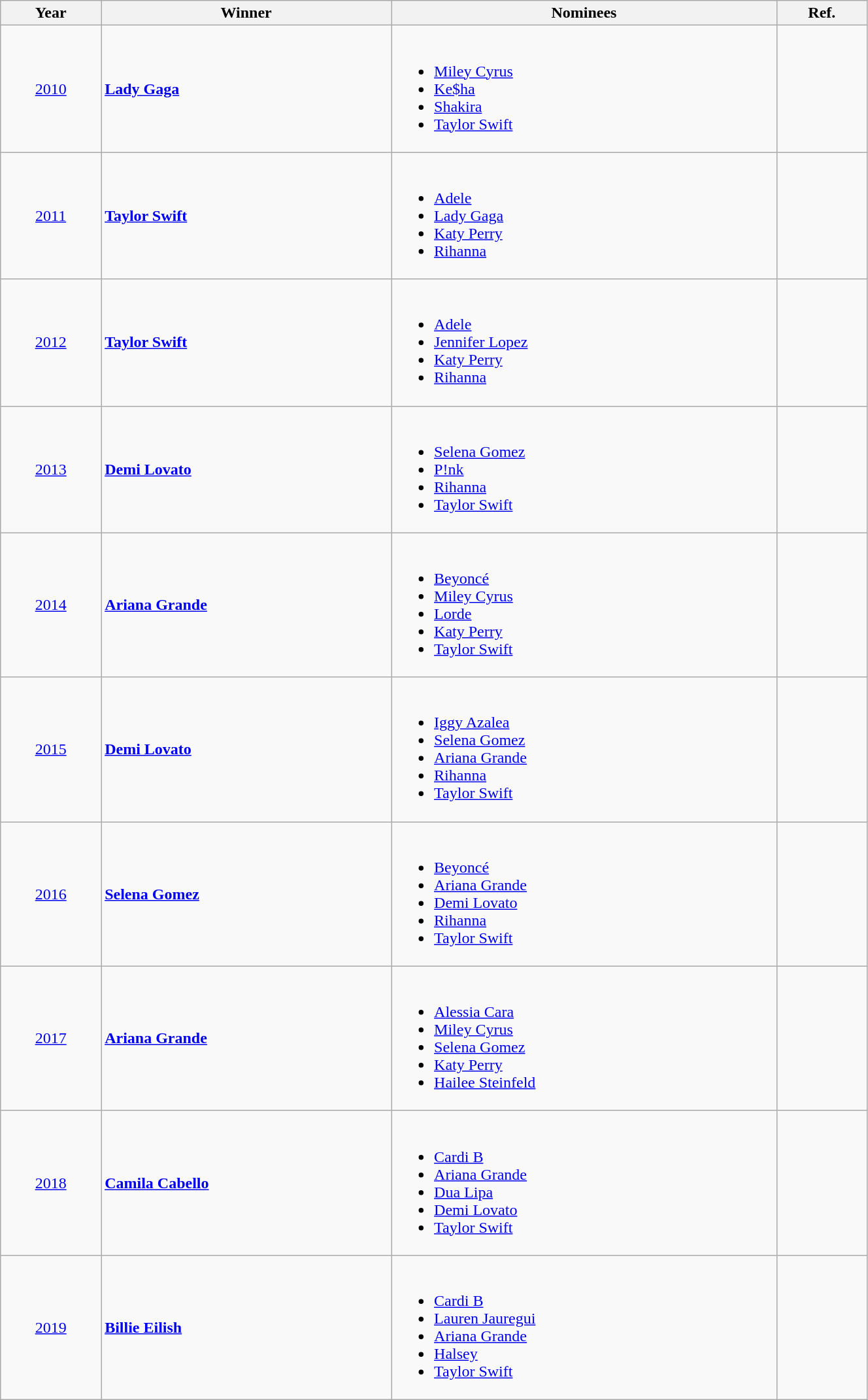<table class="wikitable" width=70%>
<tr>
<th>Year</th>
<th>Winner</th>
<th>Nominees</th>
<th>Ref.</th>
</tr>
<tr>
<td align="center"><a href='#'>2010</a></td>
<td><strong><a href='#'>Lady Gaga</a></strong></td>
<td><br><ul><li><a href='#'>Miley Cyrus</a></li><li><a href='#'>Ke$ha</a></li><li><a href='#'>Shakira</a></li><li><a href='#'>Taylor Swift</a></li></ul></td>
<td align="center"></td>
</tr>
<tr>
<td align="center"><a href='#'>2011</a></td>
<td><strong><a href='#'>Taylor Swift</a></strong></td>
<td><br><ul><li><a href='#'>Adele</a></li><li><a href='#'>Lady Gaga</a></li><li><a href='#'>Katy Perry</a></li><li><a href='#'>Rihanna</a></li></ul></td>
<td align="center"></td>
</tr>
<tr>
<td align="center"><a href='#'>2012</a></td>
<td><strong><a href='#'>Taylor Swift</a></strong></td>
<td><br><ul><li><a href='#'>Adele</a></li><li><a href='#'>Jennifer Lopez</a></li><li><a href='#'>Katy Perry</a></li><li><a href='#'>Rihanna</a></li></ul></td>
<td align="center"></td>
</tr>
<tr>
<td align="center"><a href='#'>2013</a></td>
<td><strong><a href='#'>Demi Lovato</a></strong></td>
<td><br><ul><li><a href='#'>Selena Gomez</a></li><li><a href='#'>P!nk</a></li><li><a href='#'>Rihanna</a></li><li><a href='#'>Taylor Swift</a></li></ul></td>
<td align="center"></td>
</tr>
<tr>
<td align="center"><a href='#'>2014</a></td>
<td><strong><a href='#'>Ariana Grande</a></strong></td>
<td><br><ul><li><a href='#'>Beyoncé</a></li><li><a href='#'>Miley Cyrus</a></li><li><a href='#'>Lorde</a></li><li><a href='#'>Katy Perry</a></li><li><a href='#'>Taylor Swift</a></li></ul></td>
<td align="center"></td>
</tr>
<tr>
<td align="center"><a href='#'>2015</a></td>
<td><strong><a href='#'>Demi Lovato</a></strong></td>
<td><br><ul><li><a href='#'>Iggy Azalea</a></li><li><a href='#'>Selena Gomez</a></li><li><a href='#'>Ariana Grande</a></li><li><a href='#'>Rihanna</a></li><li><a href='#'>Taylor Swift</a></li></ul></td>
<td align="center"></td>
</tr>
<tr>
<td align="center"><a href='#'>2016</a></td>
<td><strong><a href='#'>Selena Gomez</a></strong></td>
<td><br><ul><li><a href='#'>Beyoncé</a></li><li><a href='#'>Ariana Grande</a></li><li><a href='#'>Demi Lovato</a></li><li><a href='#'>Rihanna</a></li><li><a href='#'>Taylor Swift</a></li></ul></td>
<td align="center"></td>
</tr>
<tr>
<td align="center"><a href='#'>2017</a></td>
<td><strong><a href='#'>Ariana Grande</a></strong></td>
<td><br><ul><li><a href='#'>Alessia Cara</a></li><li><a href='#'>Miley Cyrus</a></li><li><a href='#'>Selena Gomez</a></li><li><a href='#'>Katy Perry</a></li><li><a href='#'>Hailee Steinfeld</a></li></ul></td>
<td align="center"></td>
</tr>
<tr>
<td align="center"><a href='#'>2018</a></td>
<td><strong><a href='#'>Camila Cabello</a></strong></td>
<td><br><ul><li><a href='#'>Cardi B</a></li><li><a href='#'>Ariana Grande</a></li><li><a href='#'>Dua Lipa</a></li><li><a href='#'>Demi Lovato</a></li><li><a href='#'>Taylor Swift</a></li></ul></td>
<td align="center"></td>
</tr>
<tr>
<td align="center"><a href='#'>2019</a></td>
<td><strong><a href='#'>Billie Eilish</a></strong></td>
<td><br><ul><li><a href='#'>Cardi B</a></li><li><a href='#'>Lauren Jauregui</a></li><li><a href='#'>Ariana Grande</a></li><li><a href='#'>Halsey</a></li><li><a href='#'>Taylor Swift</a></li></ul></td>
<td align="center"></td>
</tr>
</table>
